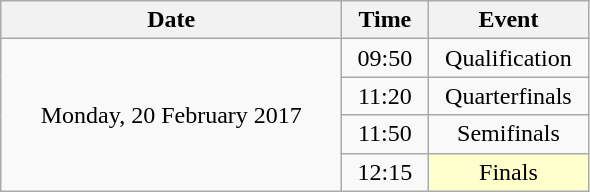<table class = "wikitable" style="text-align:center;">
<tr>
<th width=220>Date</th>
<th width=50>Time</th>
<th width=100>Event</th>
</tr>
<tr>
<td rowspan=4>Monday, 20 February 2017</td>
<td>09:50</td>
<td>Qualification</td>
</tr>
<tr>
<td>11:20</td>
<td>Quarterfinals</td>
</tr>
<tr>
<td>11:50</td>
<td>Semifinals</td>
</tr>
<tr>
<td>12:15</td>
<td bgcolor=ffffcc>Finals</td>
</tr>
</table>
